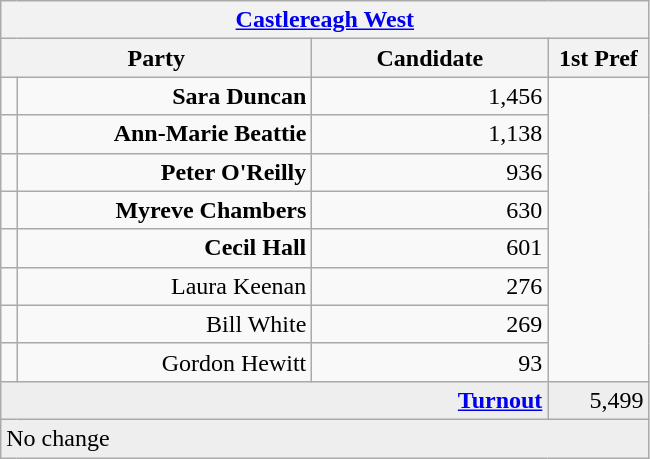<table class="wikitable">
<tr>
<th colspan="4" align="center"><a href='#'>Castlereagh West</a></th>
</tr>
<tr>
<th colspan="2" align="center" width=200>Party</th>
<th width=150>Candidate</th>
<th width=60>1st Pref</th>
</tr>
<tr>
<td></td>
<td align="right"><strong>Sara Duncan</strong></td>
<td align="right">1,456</td>
</tr>
<tr>
<td></td>
<td align="right"><strong>Ann-Marie Beattie</strong></td>
<td align="right">1,138</td>
</tr>
<tr>
<td></td>
<td align="right"><strong>Peter O'Reilly</strong></td>
<td align="right">936</td>
</tr>
<tr>
<td></td>
<td align="right"><strong>Myreve Chambers</strong></td>
<td align="right">630</td>
</tr>
<tr>
<td></td>
<td align="right"><strong>Cecil Hall</strong></td>
<td align="right">601</td>
</tr>
<tr>
<td></td>
<td align="right">Laura Keenan</td>
<td align="right">276</td>
</tr>
<tr>
<td></td>
<td align="right">Bill White</td>
<td align="right">269</td>
</tr>
<tr>
<td></td>
<td align="right">Gordon Hewitt</td>
<td align="right">93</td>
</tr>
<tr bgcolor="EEEEEE">
<td colspan=3 align="right"><strong><a href='#'>Turnout</a></strong></td>
<td align="right">5,499</td>
</tr>
<tr>
<td colspan=4 bgcolor="EEEEEE">No change</td>
</tr>
</table>
